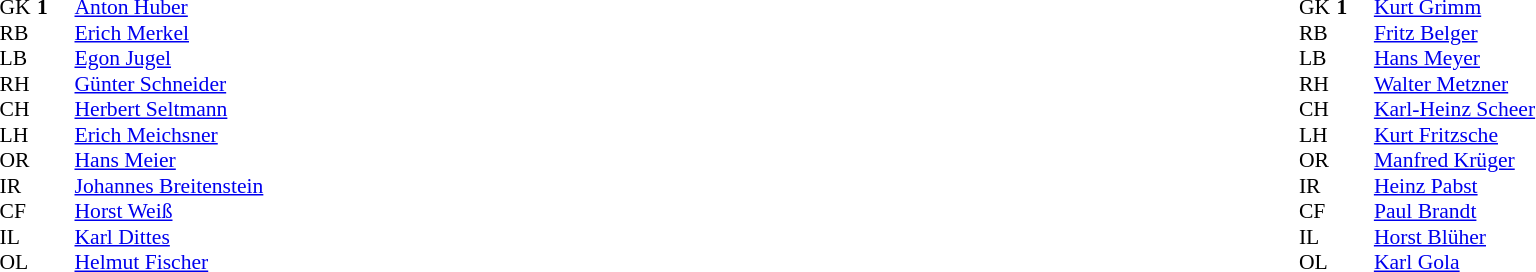<table width="100%">
<tr>
<td valign="top" width="40%"><br><table style="font-size:90%" cellspacing="0" cellpadding="0">
<tr>
<th width=25></th>
<th width=25></th>
</tr>
<tr>
<td>GK</td>
<td><strong>1</strong></td>
<td> <a href='#'>Anton Huber</a></td>
</tr>
<tr>
<td>RB</td>
<td></td>
<td> <a href='#'>Erich Merkel</a></td>
</tr>
<tr>
<td>LB</td>
<td></td>
<td> <a href='#'>Egon Jugel</a></td>
</tr>
<tr>
<td>RH</td>
<td></td>
<td> <a href='#'>Günter Schneider</a></td>
</tr>
<tr>
<td>CH</td>
<td></td>
<td> <a href='#'>Herbert Seltmann</a></td>
</tr>
<tr>
<td>LH</td>
<td></td>
<td> <a href='#'>Erich Meichsner</a></td>
</tr>
<tr>
<td>OR</td>
<td></td>
<td> <a href='#'>Hans Meier</a></td>
</tr>
<tr>
<td>IR</td>
<td></td>
<td> <a href='#'>Johannes Breitenstein</a></td>
</tr>
<tr>
<td>CF</td>
<td></td>
<td> <a href='#'>Horst Weiß</a></td>
</tr>
<tr>
<td>IL</td>
<td></td>
<td> <a href='#'>Karl Dittes</a></td>
</tr>
<tr>
<td>OL</td>
<td></td>
<td> <a href='#'>Helmut Fischer</a></td>
</tr>
</table>
</td>
<td valign="top"></td>
<td valign="top" width="50%"><br><table style="font-size:90%; margin:auto" cellspacing="0" cellpadding="0">
<tr>
<th width=25></th>
<th width=25></th>
</tr>
<tr>
<td>GK</td>
<td><strong>1</strong></td>
<td> <a href='#'>Kurt Grimm</a></td>
</tr>
<tr>
<td>RB</td>
<td></td>
<td> <a href='#'>Fritz Belger</a></td>
</tr>
<tr>
<td>LB</td>
<td></td>
<td> <a href='#'>Hans Meyer</a></td>
</tr>
<tr>
<td>RH</td>
<td></td>
<td> <a href='#'>Walter Metzner</a></td>
</tr>
<tr>
<td>CH</td>
<td></td>
<td> <a href='#'>Karl-Heinz Scheer</a></td>
</tr>
<tr>
<td>LH</td>
<td></td>
<td> <a href='#'>Kurt Fritzsche</a></td>
</tr>
<tr>
<td>OR</td>
<td></td>
<td> <a href='#'>Manfred Krüger</a></td>
</tr>
<tr>
<td>IR</td>
<td></td>
<td> <a href='#'>Heinz Pabst</a></td>
</tr>
<tr>
<td>CF</td>
<td></td>
<td> <a href='#'>Paul Brandt</a></td>
</tr>
<tr>
<td>IL</td>
<td></td>
<td> <a href='#'>Horst Blüher</a></td>
</tr>
<tr>
<td>OL</td>
<td></td>
<td> <a href='#'>Karl Gola</a></td>
</tr>
</table>
</td>
</tr>
</table>
